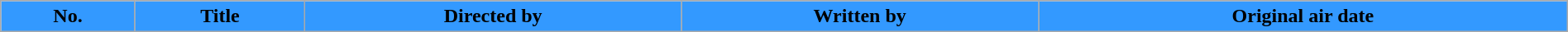<table class="wikitable plainrowheaders" style="width:100%; background:#fff;">
<tr>
<th style="background:#39f;">No.</th>
<th style="background:#39f;">Title</th>
<th style="background:#39f;">Directed by</th>
<th style="background:#39f;">Written by</th>
<th style="background:#39f;">Original air date<br>




</th>
</tr>
</table>
